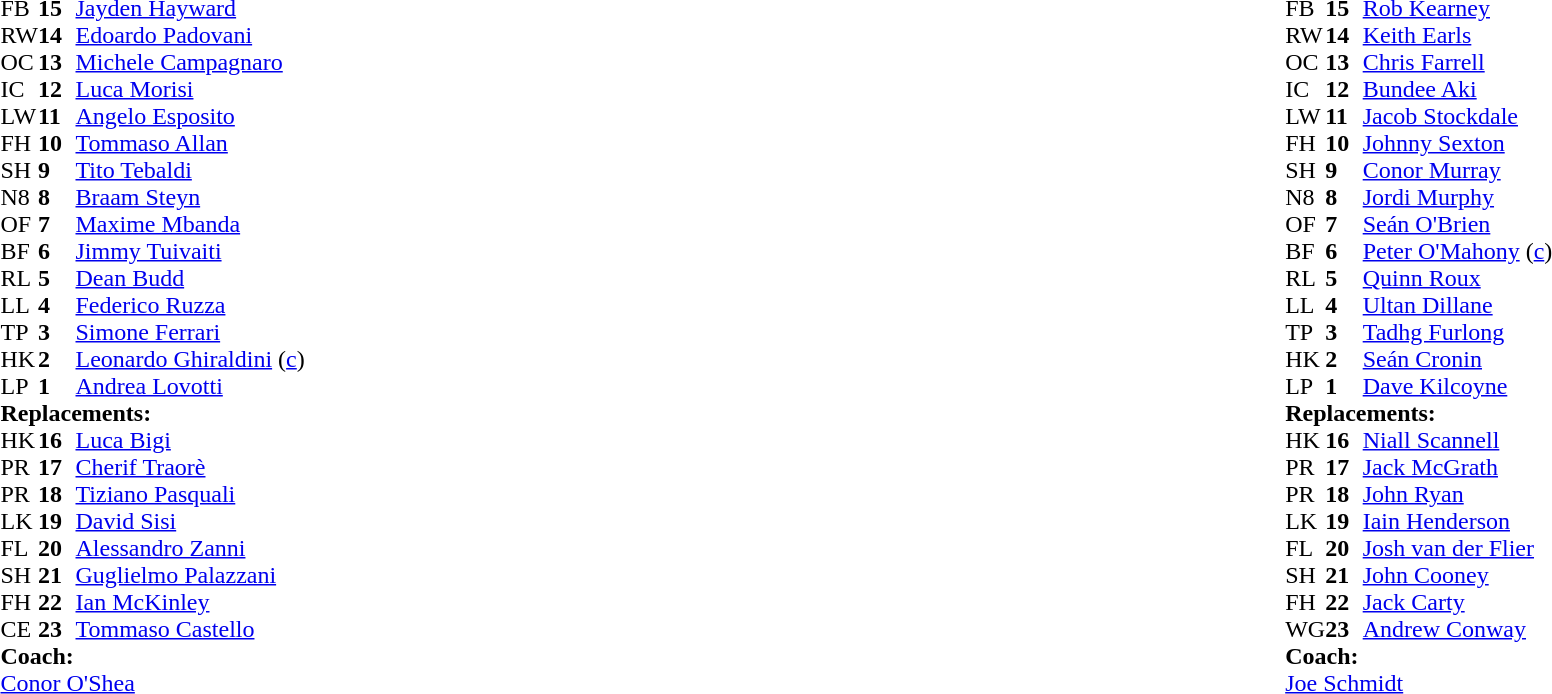<table style="width:100%">
<tr>
<td style="vertical-align:top; width:50%"><br><table cellspacing="0" cellpadding="0">
<tr>
<th width="25"></th>
<th width="25"></th>
</tr>
<tr>
<td>FB</td>
<td><strong>15</strong></td>
<td><a href='#'>Jayden Hayward</a></td>
</tr>
<tr>
<td>RW</td>
<td><strong>14</strong></td>
<td><a href='#'>Edoardo Padovani</a></td>
</tr>
<tr>
<td>OC</td>
<td><strong>13</strong></td>
<td><a href='#'>Michele Campagnaro</a></td>
<td></td>
<td></td>
</tr>
<tr>
<td>IC</td>
<td><strong>12</strong></td>
<td><a href='#'>Luca Morisi</a></td>
</tr>
<tr>
<td>LW</td>
<td><strong>11</strong></td>
<td><a href='#'>Angelo Esposito</a></td>
</tr>
<tr>
<td>FH</td>
<td><strong>10</strong></td>
<td><a href='#'>Tommaso Allan</a></td>
<td></td>
<td></td>
</tr>
<tr>
<td>SH</td>
<td><strong>9</strong></td>
<td><a href='#'>Tito Tebaldi</a></td>
</tr>
<tr>
<td>N8</td>
<td><strong>8</strong></td>
<td><a href='#'>Braam Steyn</a></td>
</tr>
<tr>
<td>OF</td>
<td><strong>7</strong></td>
<td><a href='#'>Maxime Mbanda</a></td>
<td></td>
<td></td>
</tr>
<tr>
<td>BF</td>
<td><strong>6</strong></td>
<td><a href='#'>Jimmy Tuivaiti</a></td>
<td></td>
<td></td>
</tr>
<tr>
<td>RL</td>
<td><strong>5</strong></td>
<td><a href='#'>Dean Budd</a></td>
</tr>
<tr>
<td>LL</td>
<td><strong>4</strong></td>
<td><a href='#'>Federico Ruzza</a></td>
</tr>
<tr>
<td>TP</td>
<td><strong>3</strong></td>
<td><a href='#'>Simone Ferrari</a></td>
<td></td>
<td></td>
</tr>
<tr>
<td>HK</td>
<td><strong>2</strong></td>
<td><a href='#'>Leonardo Ghiraldini</a> (<a href='#'>c</a>)</td>
</tr>
<tr>
<td>LP</td>
<td><strong>1</strong></td>
<td><a href='#'>Andrea Lovotti</a></td>
<td></td>
<td></td>
</tr>
<tr>
<td colspan=3><strong>Replacements:</strong></td>
</tr>
<tr>
<td>HK</td>
<td><strong>16</strong></td>
<td><a href='#'>Luca Bigi</a></td>
</tr>
<tr>
<td>PR</td>
<td><strong>17</strong></td>
<td><a href='#'>Cherif Traorè</a></td>
<td></td>
<td></td>
</tr>
<tr>
<td>PR</td>
<td><strong>18</strong></td>
<td><a href='#'>Tiziano Pasquali</a></td>
<td></td>
<td></td>
</tr>
<tr>
<td>LK</td>
<td><strong>19</strong></td>
<td><a href='#'>David Sisi</a></td>
<td></td>
<td></td>
</tr>
<tr>
<td>FL</td>
<td><strong>20</strong></td>
<td><a href='#'>Alessandro Zanni</a></td>
<td></td>
<td></td>
</tr>
<tr>
<td>SH</td>
<td><strong>21</strong></td>
<td><a href='#'>Guglielmo Palazzani</a></td>
</tr>
<tr>
<td>FH</td>
<td><strong>22</strong></td>
<td><a href='#'>Ian McKinley</a></td>
<td></td>
<td></td>
</tr>
<tr>
<td>CE</td>
<td><strong>23</strong></td>
<td><a href='#'>Tommaso Castello</a></td>
<td></td>
<td></td>
</tr>
<tr>
<td colspan="3"><strong>Coach:</strong></td>
</tr>
<tr>
<td colspan="4"><a href='#'>Conor O'Shea</a></td>
</tr>
</table>
</td>
<td style="vertical-align:top"></td>
<td style="vertical-align:top; width:50%"><br><table cellspacing="0" cellpadding="0" style="margin:auto">
<tr>
<th width="25"></th>
<th width="25"></th>
</tr>
<tr>
<td>FB</td>
<td><strong>15</strong></td>
<td><a href='#'>Rob Kearney</a></td>
</tr>
<tr>
<td>RW</td>
<td><strong>14</strong></td>
<td><a href='#'>Keith Earls</a></td>
</tr>
<tr>
<td>OC</td>
<td><strong>13</strong></td>
<td><a href='#'>Chris Farrell</a></td>
</tr>
<tr>
<td>IC</td>
<td><strong>12</strong></td>
<td><a href='#'>Bundee Aki</a></td>
<td></td>
<td></td>
</tr>
<tr>
<td>LW</td>
<td><strong>11</strong></td>
<td><a href='#'>Jacob Stockdale</a></td>
</tr>
<tr>
<td>FH</td>
<td><strong>10</strong></td>
<td><a href='#'>Johnny Sexton</a></td>
<td></td>
<td></td>
</tr>
<tr>
<td>SH</td>
<td><strong>9</strong></td>
<td><a href='#'>Conor Murray</a></td>
<td></td>
<td></td>
</tr>
<tr>
<td>N8</td>
<td><strong>8</strong></td>
<td><a href='#'>Jordi Murphy</a></td>
</tr>
<tr>
<td>OF</td>
<td><strong>7</strong></td>
<td><a href='#'>Seán O'Brien</a></td>
<td></td>
<td></td>
</tr>
<tr>
<td>BF</td>
<td><strong>6</strong></td>
<td><a href='#'>Peter O'Mahony</a> (<a href='#'>c</a>)</td>
</tr>
<tr>
<td>RL</td>
<td><strong>5</strong></td>
<td><a href='#'>Quinn Roux</a></td>
</tr>
<tr>
<td>LL</td>
<td><strong>4</strong></td>
<td><a href='#'>Ultan Dillane</a></td>
<td></td>
<td colspan="2"></td>
<td></td>
</tr>
<tr>
<td>TP</td>
<td><strong>3</strong></td>
<td><a href='#'>Tadhg Furlong</a></td>
<td></td>
<td></td>
</tr>
<tr>
<td>HK</td>
<td><strong>2</strong></td>
<td><a href='#'>Seán Cronin</a></td>
<td></td>
<td></td>
<td></td>
</tr>
<tr>
<td>LP</td>
<td><strong>1</strong></td>
<td><a href='#'>Dave Kilcoyne</a></td>
<td></td>
<td></td>
</tr>
<tr>
<td colspan=3><strong>Replacements:</strong></td>
</tr>
<tr>
<td>HK</td>
<td><strong>16</strong></td>
<td><a href='#'>Niall Scannell</a></td>
<td></td>
<td></td>
<td></td>
</tr>
<tr>
<td>PR</td>
<td><strong>17</strong></td>
<td><a href='#'>Jack McGrath</a></td>
<td></td>
<td></td>
</tr>
<tr>
<td>PR</td>
<td><strong>18</strong></td>
<td><a href='#'>John Ryan</a></td>
<td></td>
<td></td>
</tr>
<tr>
<td>LK</td>
<td><strong>19</strong></td>
<td><a href='#'>Iain Henderson</a></td>
<td></td>
<td></td>
<td></td>
<td></td>
</tr>
<tr>
<td>FL</td>
<td><strong>20</strong></td>
<td><a href='#'>Josh van der Flier</a></td>
<td></td>
<td></td>
</tr>
<tr>
<td>SH</td>
<td><strong>21</strong></td>
<td><a href='#'>John Cooney</a></td>
<td></td>
<td></td>
</tr>
<tr>
<td>FH</td>
<td><strong>22</strong></td>
<td><a href='#'>Jack Carty</a></td>
<td></td>
<td></td>
</tr>
<tr>
<td>WG</td>
<td><strong>23</strong></td>
<td><a href='#'>Andrew Conway</a></td>
<td></td>
<td></td>
</tr>
<tr>
<td colspan="3"><strong>Coach:</strong></td>
</tr>
<tr>
<td colspan="4"><a href='#'>Joe Schmidt</a></td>
</tr>
</table>
</td>
</tr>
</table>
